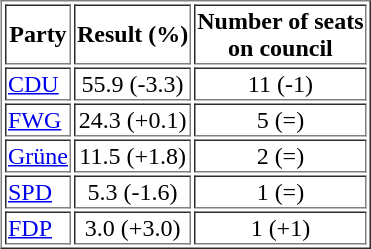<table style="float:right;"  border="1">
<tr class="hintergrundfarbe5">
<th>Party</th>
<th>Result (%)</th>
<th>Number of seats<br>on council</th>
</tr>
<tr>
<td><a href='#'>CDU</a></td>
<td align="center">55.9 (-3.3)</td>
<td align="center">11 (-1)</td>
</tr>
<tr>
<td><a href='#'>FWG</a></td>
<td align="center">24.3 (+0.1)</td>
<td align="center">5 (=)</td>
</tr>
<tr>
<td><a href='#'>Grüne</a></td>
<td align="center">11.5 (+1.8)</td>
<td align="center">2 (=)</td>
</tr>
<tr>
<td><a href='#'>SPD</a></td>
<td align="center">5.3 (-1.6)</td>
<td align="center">1 (=)</td>
</tr>
<tr>
<td><a href='#'>FDP</a></td>
<td align="center">3.0 (+3.0)</td>
<td align="center">1 (+1)</td>
</tr>
</table>
